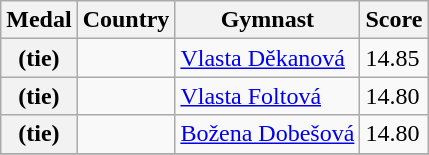<table class="wikitable">
<tr>
<th>Medal</th>
<th>Country</th>
<th>Gymnast</th>
<th>Score</th>
</tr>
<tr>
<th> (tie)</th>
<td></td>
<td><a href='#'>Vlasta Děkanová</a></td>
<td>14.85</td>
</tr>
<tr>
<th> (tie)</th>
<td></td>
<td><a href='#'>Vlasta Foltová</a></td>
<td>14.80</td>
</tr>
<tr>
<th> (tie)</th>
<td></td>
<td><a href='#'>Božena Dobešová</a></td>
<td>14.80</td>
</tr>
<tr>
</tr>
</table>
